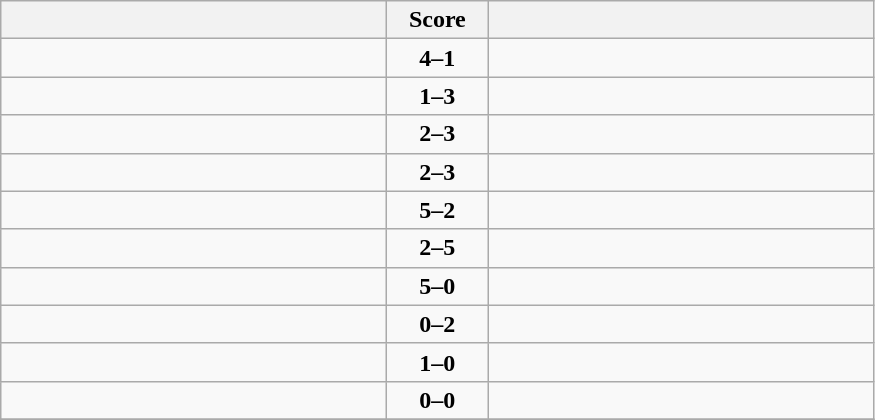<table class="wikitable" style="text-align: center; font-size:100% ">
<tr>
<th align="right" width="250"></th>
<th width="60">Score</th>
<th align="left" width="250"></th>
</tr>
<tr>
<td align=left><strong></strong></td>
<td align=center><strong>4–1</strong></td>
<td align=left></td>
</tr>
<tr>
<td align=left></td>
<td align=center><strong>1–3</strong></td>
<td align=left><strong></strong></td>
</tr>
<tr>
<td align=left></td>
<td align=center><strong>2–3</strong></td>
<td align=left><strong></strong></td>
</tr>
<tr>
<td align=left></td>
<td align=center><strong>2–3</strong></td>
<td align=left><strong></strong></td>
</tr>
<tr>
<td align=left><strong></strong></td>
<td align=center><strong>5–2</strong></td>
<td align=left></td>
</tr>
<tr>
<td align=left></td>
<td align=center><strong>2–5</strong></td>
<td align=left><strong></strong></td>
</tr>
<tr>
<td align=left><strong></strong></td>
<td align=center><strong>5–0</strong></td>
<td align=left></td>
</tr>
<tr>
<td align=left></td>
<td align=center><strong>0–2</strong></td>
<td align=left><strong></strong></td>
</tr>
<tr>
<td align=left><strong></strong></td>
<td align=center><strong>1–0</strong></td>
<td align=left></td>
</tr>
<tr>
<td align=left></td>
<td align=center><strong>0–0</strong></td>
<td align=left></td>
</tr>
<tr>
</tr>
</table>
